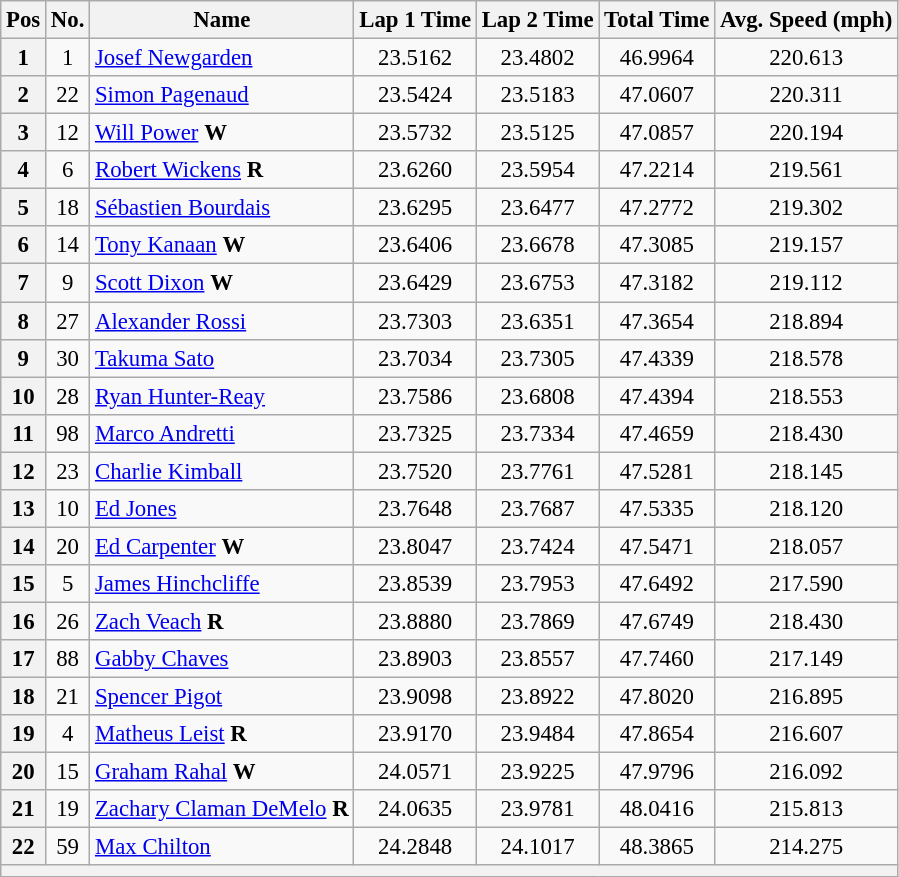<table class="wikitable sortable" style="text-align:center; font-size: 95%;">
<tr>
<th>Pos</th>
<th>No.</th>
<th>Name</th>
<th>Lap 1 Time</th>
<th>Lap 2 Time</th>
<th>Total Time</th>
<th>Avg. Speed (mph)</th>
</tr>
<tr>
<th scope="row">1</th>
<td>1</td>
<td align="left"> <a href='#'>Josef Newgarden</a></td>
<td>23.5162</td>
<td>23.4802</td>
<td>46.9964</td>
<td>220.613</td>
</tr>
<tr>
<th scope="row">2</th>
<td>22</td>
<td align="left"> <a href='#'>Simon Pagenaud</a></td>
<td>23.5424</td>
<td>23.5183</td>
<td>47.0607</td>
<td>220.311</td>
</tr>
<tr>
<th scope="row">3</th>
<td>12</td>
<td align="left"> <a href='#'>Will Power</a> <strong><span>W</span></strong></td>
<td>23.5732</td>
<td>23.5125</td>
<td>47.0857</td>
<td>220.194</td>
</tr>
<tr>
<th scope="row">4</th>
<td>6</td>
<td align="left"> <a href='#'>Robert Wickens</a> <strong><span>R</span></strong></td>
<td>23.6260</td>
<td>23.5954</td>
<td>47.2214</td>
<td>219.561</td>
</tr>
<tr>
<th scope="row">5</th>
<td>18</td>
<td align="left"> <a href='#'>Sébastien Bourdais</a></td>
<td>23.6295</td>
<td>23.6477</td>
<td>47.2772</td>
<td>219.302</td>
</tr>
<tr>
<th scope="row">6</th>
<td>14</td>
<td align="left"> <a href='#'>Tony Kanaan</a> <strong><span>W</span></strong></td>
<td>23.6406</td>
<td>23.6678</td>
<td>47.3085</td>
<td>219.157</td>
</tr>
<tr>
<th scope="row">7</th>
<td>9</td>
<td align="left"> <a href='#'>Scott Dixon</a> <strong><span>W</span></strong></td>
<td>23.6429</td>
<td>23.6753</td>
<td>47.3182</td>
<td>219.112</td>
</tr>
<tr>
<th scope="row">8</th>
<td>27</td>
<td align="left"> <a href='#'>Alexander Rossi</a></td>
<td>23.7303</td>
<td>23.6351</td>
<td>47.3654</td>
<td>218.894</td>
</tr>
<tr>
<th scope="row">9</th>
<td>30</td>
<td align="left"> <a href='#'>Takuma Sato</a></td>
<td>23.7034</td>
<td>23.7305</td>
<td>47.4339</td>
<td>218.578</td>
</tr>
<tr>
<th scope="row">10</th>
<td>28</td>
<td align="left"> <a href='#'>Ryan Hunter-Reay</a></td>
<td>23.7586</td>
<td>23.6808</td>
<td>47.4394</td>
<td>218.553</td>
</tr>
<tr>
<th scope="row">11</th>
<td>98</td>
<td align="left"> <a href='#'>Marco Andretti</a></td>
<td>23.7325</td>
<td>23.7334</td>
<td>47.4659</td>
<td>218.430</td>
</tr>
<tr>
<th scope="row">12</th>
<td>23</td>
<td align="left"> <a href='#'>Charlie Kimball</a></td>
<td>23.7520</td>
<td>23.7761</td>
<td>47.5281</td>
<td>218.145</td>
</tr>
<tr>
<th scope="row">13</th>
<td>10</td>
<td align="left"> <a href='#'>Ed Jones</a></td>
<td>23.7648</td>
<td>23.7687</td>
<td>47.5335</td>
<td>218.120</td>
</tr>
<tr>
<th scope="row">14</th>
<td>20</td>
<td align="left"> <a href='#'>Ed Carpenter</a> <strong><span>W</span></strong></td>
<td>23.8047</td>
<td>23.7424</td>
<td>47.5471</td>
<td>218.057</td>
</tr>
<tr>
<th scope="row">15</th>
<td>5</td>
<td align="left"> <a href='#'>James Hinchcliffe</a></td>
<td>23.8539</td>
<td>23.7953</td>
<td>47.6492</td>
<td>217.590</td>
</tr>
<tr>
<th scope="row">16</th>
<td>26</td>
<td align="left"> <a href='#'>Zach Veach</a> <strong><span>R</span></strong></td>
<td>23.8880</td>
<td>23.7869</td>
<td>47.6749</td>
<td>218.430</td>
</tr>
<tr>
<th scope="row">17</th>
<td>88</td>
<td align="left"> <a href='#'>Gabby Chaves</a></td>
<td>23.8903</td>
<td>23.8557</td>
<td>47.7460</td>
<td>217.149</td>
</tr>
<tr>
<th scope="row">18</th>
<td>21</td>
<td align="left"> <a href='#'>Spencer Pigot</a></td>
<td>23.9098</td>
<td>23.8922</td>
<td>47.8020</td>
<td>216.895</td>
</tr>
<tr>
<th scope="row">19</th>
<td>4</td>
<td align="left"> <a href='#'>Matheus Leist</a> <strong><span>R</span></strong></td>
<td>23.9170</td>
<td>23.9484</td>
<td>47.8654</td>
<td>216.607</td>
</tr>
<tr>
<th>20</th>
<td>15</td>
<td align="left"> <a href='#'>Graham Rahal</a> <strong><span>W</span></strong></td>
<td>24.0571</td>
<td>23.9225</td>
<td>47.9796</td>
<td>216.092</td>
</tr>
<tr>
<th scope="row">21</th>
<td>19</td>
<td align="left"> <a href='#'>Zachary Claman DeMelo</a> <strong><span>R</span></strong></td>
<td>24.0635</td>
<td>23.9781</td>
<td>48.0416</td>
<td>215.813</td>
</tr>
<tr>
<th scope="row">22</th>
<td>59</td>
<td align="left"> <a href='#'>Max Chilton</a></td>
<td>24.2848</td>
<td>24.1017</td>
<td>48.3865</td>
<td>214.275</td>
</tr>
<tr>
<th colspan=11></th>
</tr>
</table>
